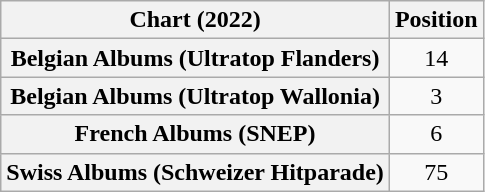<table class="wikitable sortable plainrowheaders" style="text-align:center">
<tr>
<th scope="col">Chart (2022)</th>
<th scope="col">Position</th>
</tr>
<tr>
<th scope="row">Belgian Albums (Ultratop Flanders)</th>
<td>14</td>
</tr>
<tr>
<th scope="row">Belgian Albums (Ultratop Wallonia)</th>
<td>3</td>
</tr>
<tr>
<th scope="row">French Albums (SNEP)</th>
<td>6</td>
</tr>
<tr>
<th scope="row">Swiss Albums (Schweizer Hitparade)</th>
<td>75</td>
</tr>
</table>
